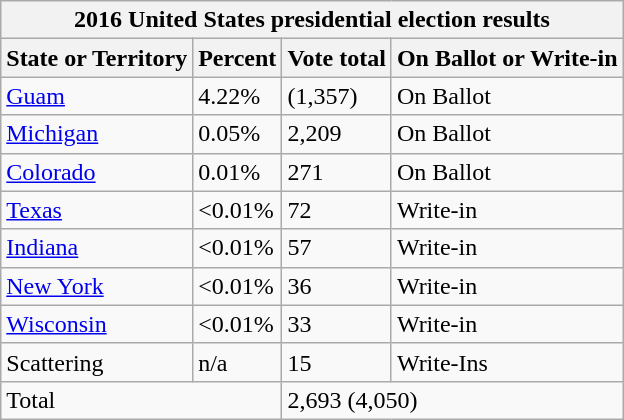<table class="wikitable">
<tr>
<th colspan="4">2016 United States presidential election results <br> </th>
</tr>
<tr>
<th>State or Territory</th>
<th>Percent</th>
<th>Vote total</th>
<th>On Ballot or Write-in</th>
</tr>
<tr>
<td><a href='#'>Guam</a></td>
<td>4.22%</td>
<td>(1,357)</td>
<td>On Ballot</td>
</tr>
<tr>
<td><a href='#'>Michigan</a></td>
<td>0.05%</td>
<td>2,209</td>
<td>On Ballot</td>
</tr>
<tr>
<td><a href='#'>Colorado</a></td>
<td>0.01%</td>
<td>271</td>
<td>On Ballot</td>
</tr>
<tr>
<td><a href='#'>Texas</a></td>
<td><0.01%</td>
<td>72</td>
<td>Write-in</td>
</tr>
<tr>
<td><a href='#'>Indiana</a></td>
<td><0.01%</td>
<td>57</td>
<td>Write-in</td>
</tr>
<tr>
<td><a href='#'>New York</a></td>
<td><0.01%</td>
<td>36</td>
<td>Write-in</td>
</tr>
<tr>
<td><a href='#'>Wisconsin</a></td>
<td><0.01%</td>
<td>33</td>
<td>Write-in</td>
</tr>
<tr>
<td>Scattering</td>
<td>n/a</td>
<td>15</td>
<td>Write-Ins</td>
</tr>
<tr>
<td colspan="2">Total</td>
<td colspan="2">2,693 (4,050)</td>
</tr>
</table>
